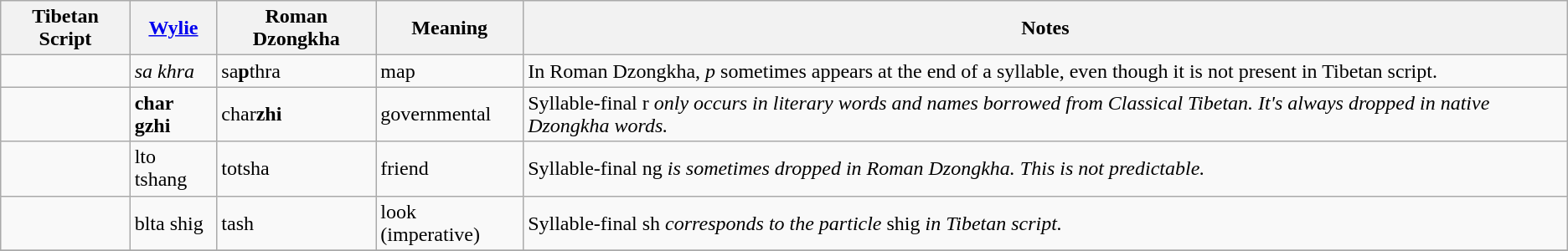<table class="wikitable">
<tr>
<th>Tibetan Script</th>
<th><a href='#'>Wylie</a></th>
<th>Roman Dzongkha</th>
<th>Meaning</th>
<th>Notes</th>
</tr>
<tr ---->
<td></td>
<td><em>sa khra</em></td>
<td>sa<strong>p</strong>thra</td>
<td>map</td>
<td>In Roman Dzongkha, <em>p</em> sometimes appears at the end of a syllable, even though it is not present in Tibetan script.</td>
</tr>
<tr ---->
<td></td>
<td><strong>char gzhi<em></td>
<td>cha</strong>r<strong>zhi</td>
<td>governmental</td>
<td>Syllable-final </em>r<em> only occurs in literary words and names borrowed from Classical Tibetan. It's always dropped in native Dzongkha words.</td>
</tr>
<tr ---->
<td></td>
<td></em>lto tshang<em></td>
<td>totsha</td>
<td>friend</td>
<td>Syllable-final </em>ng<em> is sometimes dropped in Roman Dzongkha. This is not predictable.</td>
</tr>
<tr ---->
<td></td>
<td></em>blta shig<em></td>
<td>ta</strong>sh<strong></td>
<td>look (imperative)</td>
<td>Syllable-final </em>sh<em> corresponds to the particle  </em>shig<em> in Tibetan script.</td>
</tr>
<tr ---->
</tr>
</table>
